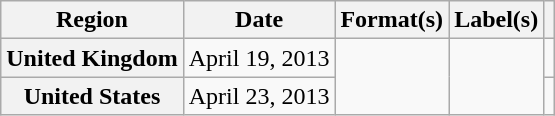<table class="wikitable sortable plainrowheaders">
<tr>
<th scope="col">Region</th>
<th scope="col">Date</th>
<th scope="col">Format(s)</th>
<th scope="col">Label(s)</th>
<th scope="col"></th>
</tr>
<tr>
<th scope="row">United Kingdom</th>
<td>April 19, 2013</td>
<td rowspan="2"></td>
<td rowspan="2"></td>
<td></td>
</tr>
<tr>
<th scope="row">United States</th>
<td>April 23, 2013</td>
<td></td>
</tr>
</table>
